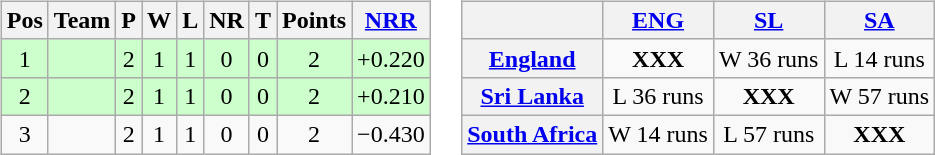<table>
<tr>
<td><br><table class="wikitable" style="text-align:center">
<tr>
<th>Pos</th>
<th>Team</th>
<th>P</th>
<th>W</th>
<th>L</th>
<th>NR</th>
<th>T</th>
<th>Points</th>
<th><a href='#'>NRR</a></th>
</tr>
<tr bgcolor="#ccffcc">
<td>1</td>
<td align="left"></td>
<td>2</td>
<td>1</td>
<td>1</td>
<td>0</td>
<td>0</td>
<td>2</td>
<td>+0.220</td>
</tr>
<tr bgcolor="#ccffcc">
<td>2</td>
<td align="left"></td>
<td>2</td>
<td>1</td>
<td>1</td>
<td>0</td>
<td>0</td>
<td>2</td>
<td>+0.210</td>
</tr>
<tr>
<td>3</td>
<td align="left"></td>
<td>2</td>
<td>1</td>
<td>1</td>
<td>0</td>
<td>0</td>
<td>2</td>
<td>−0.430</td>
</tr>
</table>
</td>
<td><br><table class="wikitable" style="background-color:#f9f9f9;text-align:center">
<tr>
<th align="left"> </th>
<th><a href='#'>ENG</a></th>
<th><a href='#'>SL</a></th>
<th><a href='#'>SA</a></th>
</tr>
<tr>
<th><a href='#'>England</a></th>
<td><strong>XXX</strong></td>
<td>W 36 runs</td>
<td>L 14 runs</td>
</tr>
<tr>
<th><a href='#'>Sri Lanka</a></th>
<td>L 36 runs</td>
<td><strong>XXX</strong></td>
<td>W 57 runs</td>
</tr>
<tr>
<th><a href='#'>South Africa</a></th>
<td>W 14 runs</td>
<td>L 57 runs</td>
<td><strong>XXX</strong></td>
</tr>
</table>
</td>
</tr>
</table>
